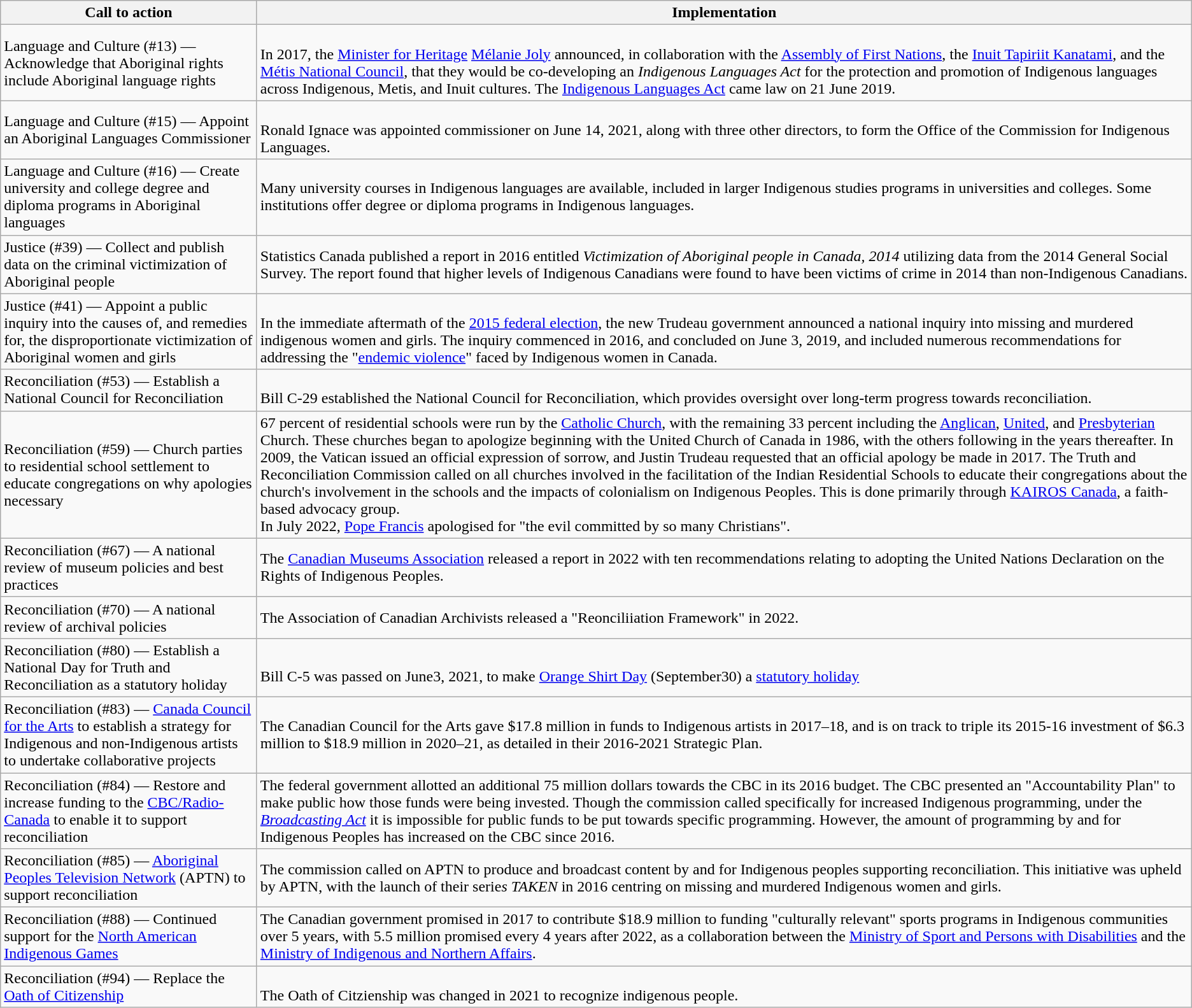<table class="wikitable">
<tr>
<th>Call to action</th>
<th>Implementation</th>
</tr>
<tr>
<td>Language and Culture (#13) — Acknowledge that Aboriginal rights include Aboriginal language rights</td>
<td><br>In 2017, the <a href='#'>Minister for Heritage</a> <a href='#'>Mélanie Joly</a> announced, in collaboration with the <a href='#'>Assembly of First Nations</a>, the <a href='#'>Inuit Tapiriit Kanatami</a>, and the <a href='#'>Métis National Council</a>, that they would be co-developing an <em>Indigenous Languages Act</em> for the protection and promotion of Indigenous languages across Indigenous, Metis, and Inuit cultures. The <a href='#'>Indigenous Languages Act</a> came law on 21 June 2019.</td>
</tr>
<tr>
<td>Language and Culture (#15) — Appoint an Aboriginal Languages Commissioner</td>
<td><br>Ronald Ignace was appointed commissioner on June 14, 2021, along with three other directors, to form the Office of the Commission for Indigenous Languages.</td>
</tr>
<tr>
<td>Language and Culture (#16) — Create university and college degree and diploma programs in Aboriginal languages</td>
<td>Many university courses in Indigenous languages are available, included in larger Indigenous studies programs in universities and colleges. Some institutions offer degree or diploma programs in Indigenous languages.</td>
</tr>
<tr>
<td>Justice (#39) — Collect and publish data on the criminal victimization of Aboriginal people</td>
<td>Statistics Canada published a report in 2016 entitled <em>Victimization of Aboriginal people in Canada, 2014</em> utilizing data from the 2014 General Social Survey. The report found that higher levels of Indigenous Canadians were found to have been victims of crime in 2014 than non-Indigenous Canadians.</td>
</tr>
<tr>
<td>Justice (#41) — Appoint a public inquiry into the causes of, and remedies for, the disproportionate victimization of Aboriginal women and girls</td>
<td><br>In the immediate aftermath of the <a href='#'>2015 federal election</a>, the new Trudeau government announced a national inquiry into missing and murdered indigenous women and girls. The inquiry commenced in 2016, and concluded on June 3, 2019, and included numerous recommendations for addressing the "<a href='#'>endemic violence</a>" faced by Indigenous women in Canada.</td>
</tr>
<tr>
<td>Reconciliation (#53) — Establish a National Council for Reconciliation</td>
<td><br>Bill C-29 established the National Council for Reconciliation, which provides oversight over long-term progress towards reconciliation.</td>
</tr>
<tr>
<td>Reconciliation (#59) — Church parties to residential school settlement to educate congregations on why apologies necessary</td>
<td>67 percent of residential schools were run by the <a href='#'>Catholic Church</a>, with the remaining 33 percent including the <a href='#'>Anglican</a>, <a href='#'>United</a>, and <a href='#'>Presbyterian</a> Church. These churches began to apologize beginning with the United Church of Canada in 1986, with the others following in the years thereafter. In 2009, the Vatican issued an official expression of sorrow, and Justin Trudeau requested that an official apology be made in 2017. The Truth and Reconciliation Commission called on all churches involved in the facilitation of the Indian Residential Schools to educate their congregations about the church's involvement in the schools and the impacts of colonialism on Indigenous Peoples. This is done primarily through <a href='#'>KAIROS Canada</a>, a faith-based advocacy group.<br>In July 2022, <a href='#'>Pope Francis</a> apologised for "the evil committed by so many Christians".</td>
</tr>
<tr>
<td>Reconciliation (#67) — A national review of museum policies and best practices</td>
<td>The <a href='#'>Canadian Museums Association</a> released a report in 2022 with ten recommendations relating to adopting the United Nations Declaration on the Rights of Indigenous Peoples.</td>
</tr>
<tr>
<td>Reconciliation (#70) — A national review of archival policies</td>
<td>The Association of Canadian Archivists released a "Reonciliiation Framework" in 2022.</td>
</tr>
<tr>
<td>Reconciliation (#80) — Establish a National Day for Truth and Reconciliation as a statutory holiday</td>
<td><br>Bill C-5 was passed on June3, 2021, to make <a href='#'>Orange Shirt Day</a> (September30) a <a href='#'>statutory holiday</a></td>
</tr>
<tr>
<td>Reconciliation (#83) — <a href='#'>Canada Council for the Arts</a> to establish a strategy for Indigenous and non-Indigenous artists to undertake collaborative projects</td>
<td>The Canadian Council for the Arts gave $17.8 million in funds to Indigenous artists in 2017–18, and is on track to triple its 2015-16 investment of $6.3 million to $18.9 million in 2020–21, as detailed in their 2016-2021 Strategic Plan.</td>
</tr>
<tr>
<td>Reconciliation (#84) — Restore and increase funding to the <a href='#'>CBC/Radio-Canada</a> to enable it to support reconciliation</td>
<td>The federal government allotted an additional 75 million dollars towards the CBC in its 2016 budget. The CBC presented an "Accountability Plan" to make public how those funds were being invested. Though the commission called specifically for increased Indigenous programming, under the <em><a href='#'>Broadcasting Act</a></em> it is impossible for public funds to be put towards specific programming. However, the amount of programming by and for Indigenous Peoples has increased on the CBC since 2016.</td>
</tr>
<tr>
<td>Reconciliation (#85) — <a href='#'>Aboriginal Peoples Television Network</a> (APTN) to support reconciliation</td>
<td>The commission called on APTN to produce and broadcast content by and for Indigenous peoples supporting reconciliation. This initiative was upheld by APTN, with the launch of their serie<em>s TAKEN</em> in 2016 centring on missing and murdered Indigenous women and girls.</td>
</tr>
<tr>
<td>Reconciliation (#88) — Continued support for the <a href='#'>North American Indigenous Games</a></td>
<td>The Canadian government promised in 2017 to contribute $18.9 million to funding "culturally relevant" sports programs in Indigenous communities over 5 years, with 5.5 million promised every 4 years after 2022, as a collaboration between the <a href='#'>Ministry of Sport and Persons with Disabilities</a> and the <a href='#'>Ministry of Indigenous and Northern Affairs</a>.</td>
</tr>
<tr>
<td>Reconciliation (#94) — Replace the <a href='#'>Oath of Citizenship</a></td>
<td><br>The Oath of Citzienship was changed in 2021 to recognize indigenous people.</td>
</tr>
</table>
